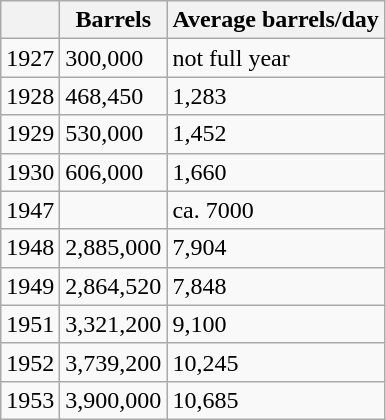<table class=wikitable>
<tr>
<th></th>
<th>Barrels</th>
<th>Average barrels/day</th>
</tr>
<tr>
<td>1927</td>
<td>300,000</td>
<td>not full year</td>
</tr>
<tr>
<td>1928</td>
<td>468,450</td>
<td>1,283</td>
</tr>
<tr>
<td>1929</td>
<td>530,000</td>
<td>1,452</td>
</tr>
<tr>
<td>1930</td>
<td>606,000</td>
<td>1,660</td>
</tr>
<tr>
<td>1947</td>
<td></td>
<td>ca. 7000</td>
</tr>
<tr>
<td>1948</td>
<td>2,885,000</td>
<td>7,904</td>
</tr>
<tr>
<td>1949</td>
<td>2,864,520</td>
<td>7,848</td>
</tr>
<tr>
<td>1951</td>
<td>3,321,200</td>
<td>9,100</td>
</tr>
<tr>
<td>1952</td>
<td>3,739,200</td>
<td>10,245</td>
</tr>
<tr>
<td>1953</td>
<td>3,900,000</td>
<td>10,685</td>
</tr>
</table>
